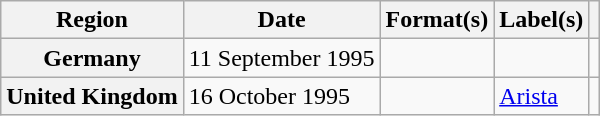<table class="wikitable plainrowheaders">
<tr>
<th scope="col">Region</th>
<th scope="col">Date</th>
<th scope="col">Format(s)</th>
<th scope="col">Label(s)</th>
<th scope="col"></th>
</tr>
<tr>
<th scope="row">Germany</th>
<td>11 September 1995</td>
<td></td>
<td></td>
<td></td>
</tr>
<tr>
<th scope="row">United Kingdom</th>
<td>16 October 1995</td>
<td></td>
<td><a href='#'>Arista</a></td>
<td></td>
</tr>
</table>
